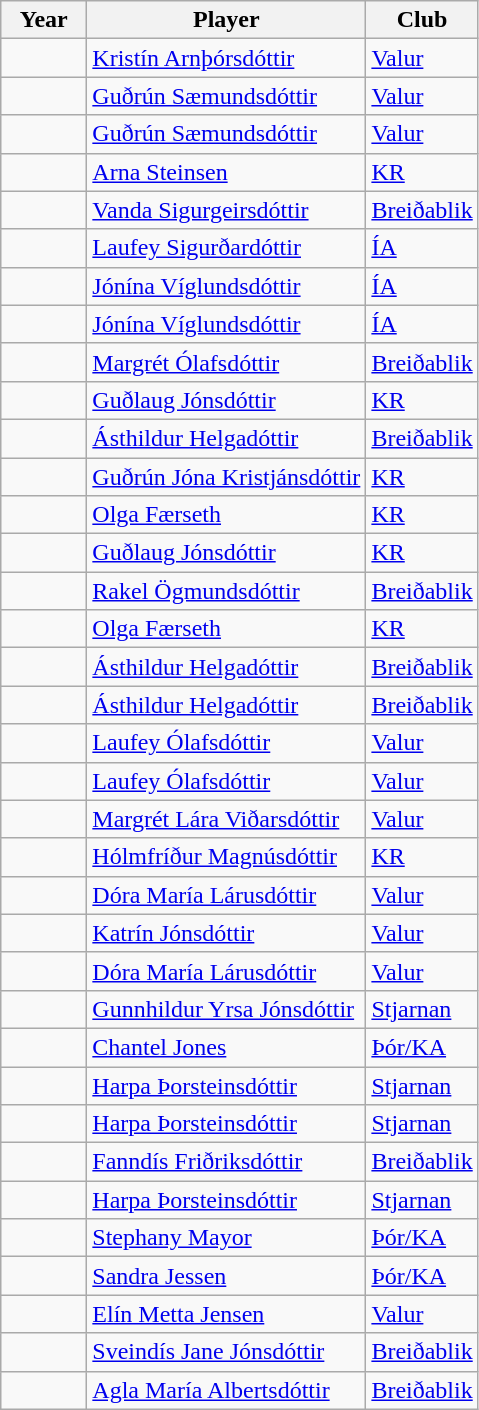<table class="wikitable">
<tr>
<th width="50px">Year</th>
<th>Player</th>
<th>Club</th>
</tr>
<tr>
<td></td>
<td> <a href='#'>Kristín Arnþórsdóttir</a></td>
<td><a href='#'>Valur</a></td>
</tr>
<tr>
<td></td>
<td> <a href='#'>Guðrún Sæmundsdóttir</a></td>
<td><a href='#'>Valur</a></td>
</tr>
<tr>
<td></td>
<td> <a href='#'>Guðrún Sæmundsdóttir</a></td>
<td><a href='#'>Valur</a></td>
</tr>
<tr>
<td></td>
<td> <a href='#'>Arna Steinsen</a></td>
<td><a href='#'>KR</a></td>
</tr>
<tr>
<td></td>
<td> <a href='#'>Vanda Sigurgeirsdóttir</a></td>
<td><a href='#'>Breiðablik</a></td>
</tr>
<tr>
<td></td>
<td> <a href='#'>Laufey Sigurðardóttir</a></td>
<td><a href='#'>ÍA</a></td>
</tr>
<tr>
<td></td>
<td> <a href='#'>Jónína Víglundsdóttir</a></td>
<td><a href='#'>ÍA</a></td>
</tr>
<tr>
<td></td>
<td> <a href='#'>Jónína Víglundsdóttir</a></td>
<td><a href='#'>ÍA</a></td>
</tr>
<tr>
<td></td>
<td> <a href='#'>Margrét Ólafsdóttir</a></td>
<td><a href='#'>Breiðablik</a></td>
</tr>
<tr>
<td></td>
<td> <a href='#'>Guðlaug Jónsdóttir</a></td>
<td><a href='#'>KR</a></td>
</tr>
<tr>
<td></td>
<td> <a href='#'>Ásthildur Helgadóttir</a></td>
<td><a href='#'>Breiðablik</a></td>
</tr>
<tr>
<td></td>
<td> <a href='#'>Guðrún Jóna Kristjánsdóttir</a></td>
<td><a href='#'>KR</a></td>
</tr>
<tr>
<td></td>
<td> <a href='#'>Olga Færseth</a></td>
<td><a href='#'>KR</a></td>
</tr>
<tr>
<td></td>
<td> <a href='#'>Guðlaug Jónsdóttir</a></td>
<td><a href='#'>KR</a></td>
</tr>
<tr>
<td></td>
<td> <a href='#'>Rakel Ögmundsdóttir</a></td>
<td><a href='#'>Breiðablik</a></td>
</tr>
<tr>
<td></td>
<td> <a href='#'>Olga Færseth</a></td>
<td><a href='#'>KR</a></td>
</tr>
<tr>
<td></td>
<td> <a href='#'>Ásthildur Helgadóttir</a></td>
<td><a href='#'>Breiðablik</a></td>
</tr>
<tr>
<td></td>
<td> <a href='#'>Ásthildur Helgadóttir</a></td>
<td><a href='#'>Breiðablik</a></td>
</tr>
<tr>
<td></td>
<td> <a href='#'>Laufey Ólafsdóttir</a></td>
<td><a href='#'>Valur</a></td>
</tr>
<tr>
<td></td>
<td> <a href='#'>Laufey Ólafsdóttir</a></td>
<td><a href='#'>Valur</a></td>
</tr>
<tr>
<td></td>
<td> <a href='#'>Margrét Lára Viðarsdóttir</a></td>
<td><a href='#'>Valur</a></td>
</tr>
<tr>
<td></td>
<td> <a href='#'>Hólmfríður Magnúsdóttir</a></td>
<td><a href='#'>KR</a></td>
</tr>
<tr>
<td></td>
<td> <a href='#'>Dóra María Lárusdóttir</a></td>
<td><a href='#'>Valur</a></td>
</tr>
<tr>
<td></td>
<td> <a href='#'>Katrín Jónsdóttir</a></td>
<td><a href='#'>Valur</a></td>
</tr>
<tr>
<td></td>
<td> <a href='#'>Dóra María Lárusdóttir</a></td>
<td><a href='#'>Valur</a></td>
</tr>
<tr>
<td></td>
<td> <a href='#'>Gunnhildur Yrsa Jónsdóttir</a></td>
<td><a href='#'>Stjarnan</a></td>
</tr>
<tr>
<td></td>
<td> <a href='#'>Chantel Jones</a></td>
<td><a href='#'>Þór/KA</a></td>
</tr>
<tr>
<td></td>
<td> <a href='#'>Harpa Þorsteinsdóttir</a></td>
<td><a href='#'>Stjarnan</a></td>
</tr>
<tr>
<td></td>
<td> <a href='#'>Harpa Þorsteinsdóttir</a></td>
<td><a href='#'>Stjarnan</a></td>
</tr>
<tr>
<td></td>
<td> <a href='#'>Fanndís Friðriksdóttir</a></td>
<td><a href='#'>Breiðablik</a></td>
</tr>
<tr>
<td></td>
<td> <a href='#'>Harpa Þorsteinsdóttir</a></td>
<td><a href='#'>Stjarnan</a></td>
</tr>
<tr>
<td></td>
<td> <a href='#'>Stephany Mayor</a></td>
<td><a href='#'>Þór/KA</a></td>
</tr>
<tr>
<td></td>
<td> <a href='#'>Sandra Jessen</a></td>
<td><a href='#'>Þór/KA</a></td>
</tr>
<tr>
<td></td>
<td> <a href='#'>Elín Metta Jensen</a></td>
<td><a href='#'>Valur</a></td>
</tr>
<tr>
<td></td>
<td> <a href='#'>Sveindís Jane Jónsdóttir</a></td>
<td><a href='#'>Breiðablik</a></td>
</tr>
<tr>
<td></td>
<td> <a href='#'>Agla María Albertsdóttir</a></td>
<td><a href='#'>Breiðablik</a></td>
</tr>
</table>
